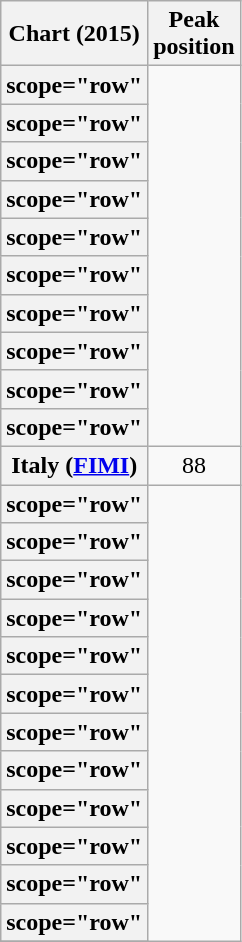<table class="wikitable sortable plainrowheaders" style="text-align:center;">
<tr>
<th scope="col">Chart (2015)</th>
<th scope="col">Peak<br>position</th>
</tr>
<tr>
<th>scope="row"</th>
</tr>
<tr>
<th>scope="row"</th>
</tr>
<tr>
<th>scope="row"</th>
</tr>
<tr>
<th>scope="row"</th>
</tr>
<tr>
<th>scope="row"</th>
</tr>
<tr>
<th>scope="row"</th>
</tr>
<tr>
<th>scope="row"</th>
</tr>
<tr>
<th>scope="row"</th>
</tr>
<tr>
<th>scope="row"</th>
</tr>
<tr>
<th>scope="row"</th>
</tr>
<tr>
<th scope="row">Italy (<a href='#'>FIMI</a>)</th>
<td align="center">88</td>
</tr>
<tr>
<th>scope="row"</th>
</tr>
<tr>
<th>scope="row"</th>
</tr>
<tr>
<th>scope="row"</th>
</tr>
<tr>
<th>scope="row"</th>
</tr>
<tr>
<th>scope="row"</th>
</tr>
<tr>
<th>scope="row"</th>
</tr>
<tr>
<th>scope="row"</th>
</tr>
<tr>
<th>scope="row"</th>
</tr>
<tr>
<th>scope="row"</th>
</tr>
<tr>
<th>scope="row"</th>
</tr>
<tr>
<th>scope="row"</th>
</tr>
<tr>
<th>scope="row"</th>
</tr>
<tr>
</tr>
</table>
